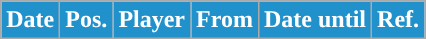<table class="wikitable plainrowheaders sortable">
<tr>
<th style="background:#2191CC; color:#FFFFFF; ">Date</th>
<th style="background:#2191CC; color:#FFFFFF; ">Pos.</th>
<th style="background:#2191CC; color:#FFFFFF; ">Player</th>
<th style="background:#2191CC; color:#FFFFFF; ">From</th>
<th style="background:#2191CC; color:#FFFFFF; ">Date until</th>
<th style="background:#2191CC; color:#FFFFFF; ">Ref.</th>
</tr>
</table>
